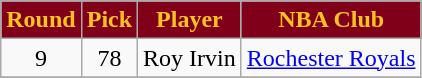<table class="wikitable">
<tr align="center">
<th style="background:#800019;color:#ffc322;">Round</th>
<th style="background:#800019;color:#ffc322;">Pick</th>
<th style="background:#800019;color:#ffc322;">Player</th>
<th style="background:#800019;color:#ffc322;">NBA Club</th>
</tr>
<tr align="center" bgcolor="">
<td>9</td>
<td>78</td>
<td>Roy Irvin</td>
<td><a href='#'>Rochester Royals</a></td>
</tr>
<tr align="center" bgcolor="">
</tr>
</table>
